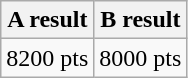<table class="wikitable" border="1" align="upright">
<tr>
<th>A result</th>
<th>B result</th>
</tr>
<tr>
<td>8200 pts</td>
<td>8000 pts</td>
</tr>
</table>
